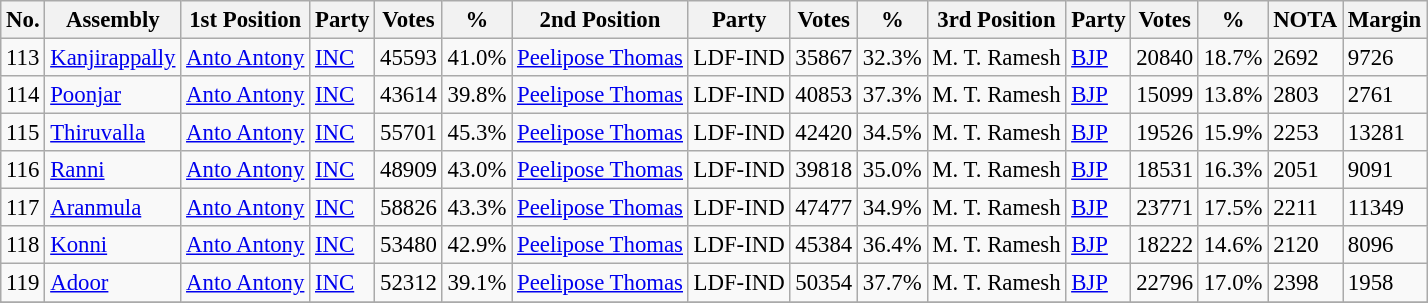<table class="wikitable sortable" style="font-size:95%;">
<tr>
<th>No.</th>
<th>Assembly</th>
<th>1st Position</th>
<th>Party</th>
<th>Votes</th>
<th>%</th>
<th>2nd Position</th>
<th>Party</th>
<th>Votes</th>
<th>%</th>
<th>3rd Position</th>
<th>Party</th>
<th>Votes</th>
<th>%</th>
<th>NOTA</th>
<th>Margin</th>
</tr>
<tr>
<td>113</td>
<td><a href='#'>Kanjirappally</a></td>
<td><a href='#'>Anto Antony</a></td>
<td><a href='#'>INC</a></td>
<td>45593</td>
<td>41.0%</td>
<td><a href='#'>Peelipose Thomas</a></td>
<td>LDF-IND</td>
<td>35867</td>
<td>32.3%</td>
<td>M. T. Ramesh</td>
<td><a href='#'>BJP</a></td>
<td>20840</td>
<td>18.7%</td>
<td>2692</td>
<td>9726</td>
</tr>
<tr>
<td>114</td>
<td><a href='#'>Poonjar</a></td>
<td><a href='#'>Anto Antony</a></td>
<td><a href='#'>INC</a></td>
<td>43614</td>
<td>39.8%</td>
<td><a href='#'>Peelipose Thomas</a></td>
<td>LDF-IND</td>
<td>40853</td>
<td>37.3%</td>
<td>M. T. Ramesh</td>
<td><a href='#'>BJP</a></td>
<td>15099</td>
<td>13.8%</td>
<td>2803</td>
<td>2761</td>
</tr>
<tr>
<td>115</td>
<td><a href='#'>Thiruvalla</a></td>
<td><a href='#'>Anto Antony</a></td>
<td><a href='#'>INC</a></td>
<td>55701</td>
<td>45.3%</td>
<td><a href='#'>Peelipose Thomas</a></td>
<td>LDF-IND</td>
<td>42420</td>
<td>34.5%</td>
<td>M. T. Ramesh</td>
<td><a href='#'>BJP</a></td>
<td>19526</td>
<td>15.9%</td>
<td>2253</td>
<td>13281</td>
</tr>
<tr>
<td>116</td>
<td><a href='#'>Ranni</a></td>
<td><a href='#'>Anto Antony</a></td>
<td><a href='#'>INC</a></td>
<td>48909</td>
<td>43.0%</td>
<td><a href='#'>Peelipose Thomas</a></td>
<td>LDF-IND</td>
<td>39818</td>
<td>35.0%</td>
<td>M. T. Ramesh</td>
<td><a href='#'>BJP</a></td>
<td>18531</td>
<td>16.3%</td>
<td>2051</td>
<td>9091</td>
</tr>
<tr>
<td>117</td>
<td><a href='#'>Aranmula</a></td>
<td><a href='#'>Anto Antony</a></td>
<td><a href='#'>INC</a></td>
<td>58826</td>
<td>43.3%</td>
<td><a href='#'>Peelipose Thomas</a></td>
<td>LDF-IND</td>
<td>47477</td>
<td>34.9%</td>
<td>M. T. Ramesh</td>
<td><a href='#'>BJP</a></td>
<td>23771</td>
<td>17.5%</td>
<td>2211</td>
<td>11349</td>
</tr>
<tr>
<td>118</td>
<td><a href='#'>Konni</a></td>
<td><a href='#'>Anto Antony</a></td>
<td><a href='#'>INC</a></td>
<td>53480</td>
<td>42.9%</td>
<td><a href='#'>Peelipose Thomas</a></td>
<td>LDF-IND</td>
<td>45384</td>
<td>36.4%</td>
<td>M. T. Ramesh</td>
<td><a href='#'>BJP</a></td>
<td>18222</td>
<td>14.6%</td>
<td>2120</td>
<td>8096</td>
</tr>
<tr>
<td>119</td>
<td><a href='#'>Adoor</a></td>
<td><a href='#'>Anto Antony</a></td>
<td><a href='#'>INC</a></td>
<td>52312</td>
<td>39.1%</td>
<td><a href='#'>Peelipose Thomas</a></td>
<td>LDF-IND</td>
<td>50354</td>
<td>37.7%</td>
<td>M. T. Ramesh</td>
<td><a href='#'>BJP</a></td>
<td>22796</td>
<td>17.0%</td>
<td>2398</td>
<td>1958</td>
</tr>
<tr>
</tr>
<tr>
</tr>
</table>
